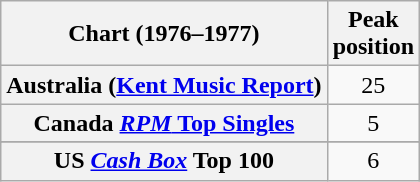<table class="wikitable sortable plainrowheaders">
<tr>
<th>Chart (1976–1977)</th>
<th>Peak<br>position</th>
</tr>
<tr>
<th scope="row">Australia (<a href='#'>Kent Music Report</a>)</th>
<td style="text-align:center;">25</td>
</tr>
<tr>
<th scope="row">Canada <a href='#'><em>RPM</em> Top Singles</a></th>
<td style="text-align:center;">5</td>
</tr>
<tr>
</tr>
<tr>
</tr>
<tr>
<th scope="row">US <a href='#'><em>Cash Box</em></a> Top 100</th>
<td align="center">6</td>
</tr>
</table>
